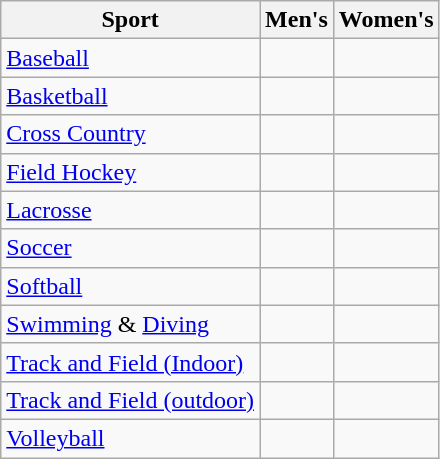<table class="wikitable" style=>
<tr>
<th>Sport</th>
<th>Men's</th>
<th>Women's</th>
</tr>
<tr>
<td><a href='#'>Baseball</a></td>
<td></td>
<td></td>
</tr>
<tr>
<td><a href='#'>Basketball</a></td>
<td></td>
<td></td>
</tr>
<tr>
<td><a href='#'>Cross Country</a></td>
<td></td>
<td></td>
</tr>
<tr>
<td><a href='#'>Field Hockey</a></td>
<td></td>
<td></td>
</tr>
<tr>
<td><a href='#'>Lacrosse</a></td>
<td></td>
<td></td>
</tr>
<tr>
<td><a href='#'>Soccer</a></td>
<td></td>
<td></td>
</tr>
<tr>
<td><a href='#'>Softball</a></td>
<td></td>
<td></td>
</tr>
<tr>
<td><a href='#'>Swimming</a> & <a href='#'>Diving</a></td>
<td></td>
<td></td>
</tr>
<tr>
<td><a href='#'>Track and Field (Indoor)</a></td>
<td></td>
<td></td>
</tr>
<tr>
<td><a href='#'>Track and Field (outdoor)</a></td>
<td></td>
<td></td>
</tr>
<tr>
<td><a href='#'>Volleyball</a></td>
<td></td>
<td></td>
</tr>
</table>
